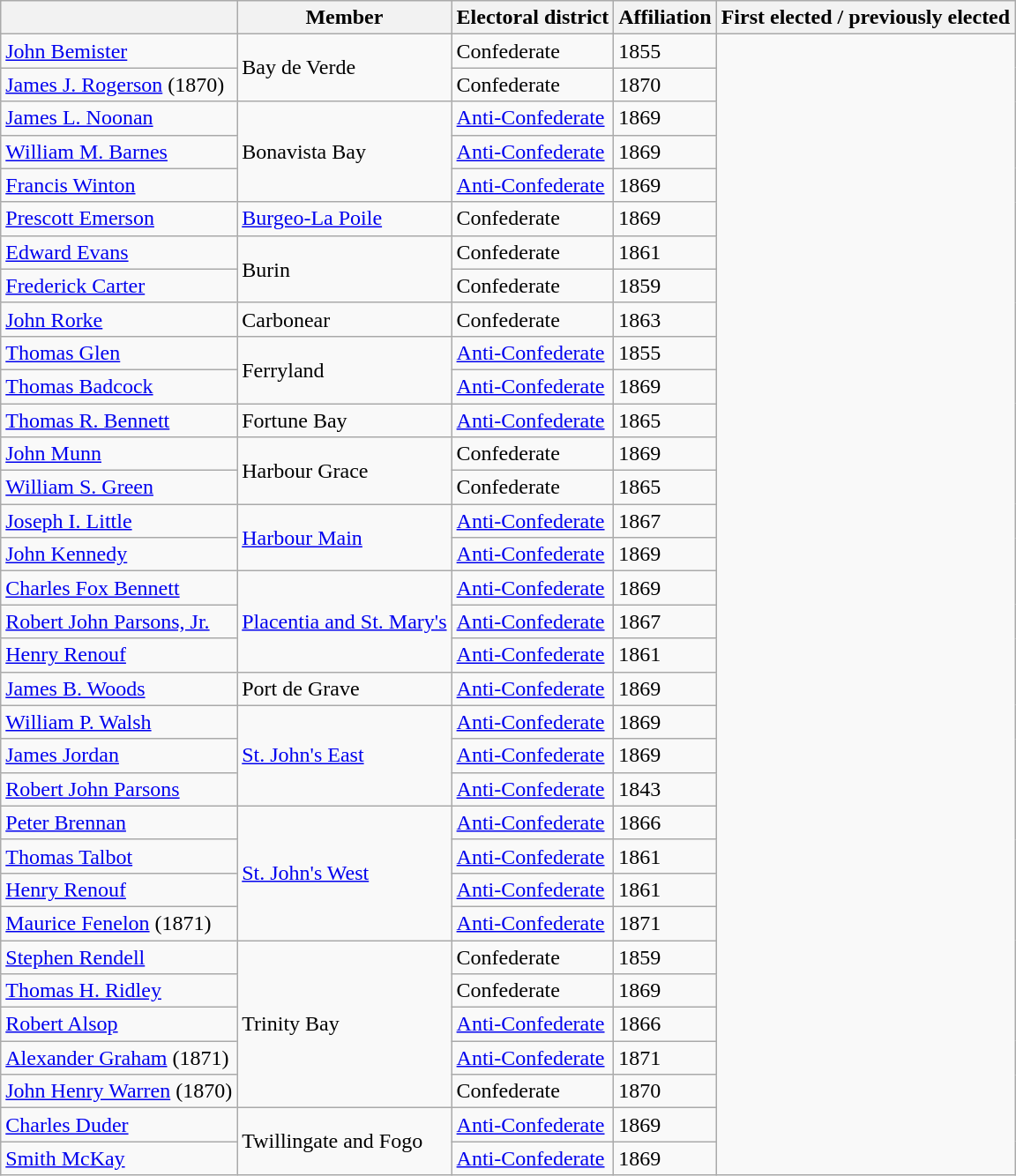<table class="wikitable sortable">
<tr>
<th></th>
<th>Member</th>
<th>Electoral district</th>
<th>Affiliation</th>
<th>First elected / previously elected</th>
</tr>
<tr>
<td><a href='#'>John Bemister</a></td>
<td rowspan=2>Bay de Verde</td>
<td>Confederate</td>
<td>1855</td>
</tr>
<tr>
<td><a href='#'>James J. Rogerson</a> (1870)</td>
<td>Confederate</td>
<td>1870</td>
</tr>
<tr>
<td><a href='#'>James L. Noonan</a></td>
<td rowspan=3>Bonavista Bay</td>
<td><a href='#'>Anti-Confederate</a></td>
<td>1869</td>
</tr>
<tr>
<td><a href='#'>William M. Barnes</a></td>
<td><a href='#'>Anti-Confederate</a></td>
<td>1869</td>
</tr>
<tr>
<td><a href='#'>Francis Winton</a></td>
<td><a href='#'>Anti-Confederate</a></td>
<td>1869</td>
</tr>
<tr>
<td><a href='#'>Prescott Emerson</a></td>
<td><a href='#'>Burgeo-La Poile</a></td>
<td>Confederate</td>
<td>1869</td>
</tr>
<tr>
<td><a href='#'>Edward Evans</a></td>
<td rowspan=2>Burin</td>
<td>Confederate</td>
<td>1861</td>
</tr>
<tr>
<td><a href='#'>Frederick Carter</a></td>
<td>Confederate</td>
<td>1859</td>
</tr>
<tr>
<td><a href='#'>John Rorke</a></td>
<td>Carbonear</td>
<td>Confederate</td>
<td>1863</td>
</tr>
<tr>
<td><a href='#'>Thomas Glen</a></td>
<td rowspan=2>Ferryland</td>
<td><a href='#'>Anti-Confederate</a></td>
<td>1855</td>
</tr>
<tr>
<td><a href='#'>Thomas Badcock</a></td>
<td><a href='#'>Anti-Confederate</a></td>
<td>1869</td>
</tr>
<tr>
<td><a href='#'>Thomas R. Bennett</a></td>
<td>Fortune Bay</td>
<td><a href='#'>Anti-Confederate</a></td>
<td>1865</td>
</tr>
<tr>
<td><a href='#'>John Munn</a></td>
<td rowspan=2>Harbour Grace</td>
<td>Confederate</td>
<td>1869</td>
</tr>
<tr>
<td><a href='#'>William S. Green</a></td>
<td>Confederate</td>
<td>1865</td>
</tr>
<tr>
<td><a href='#'>Joseph I. Little</a></td>
<td rowspan=2><a href='#'>Harbour Main</a></td>
<td><a href='#'>Anti-Confederate</a></td>
<td>1867</td>
</tr>
<tr>
<td><a href='#'>John Kennedy</a></td>
<td><a href='#'>Anti-Confederate</a></td>
<td>1869</td>
</tr>
<tr>
<td><a href='#'>Charles Fox Bennett</a></td>
<td rowspan=3><a href='#'>Placentia and St. Mary's</a></td>
<td><a href='#'>Anti-Confederate</a></td>
<td>1869</td>
</tr>
<tr>
<td><a href='#'>Robert John Parsons, Jr.</a></td>
<td><a href='#'>Anti-Confederate</a></td>
<td>1867</td>
</tr>
<tr>
<td><a href='#'>Henry Renouf</a></td>
<td><a href='#'>Anti-Confederate</a></td>
<td>1861</td>
</tr>
<tr>
<td><a href='#'>James B. Woods</a></td>
<td>Port de Grave</td>
<td><a href='#'>Anti-Confederate</a></td>
<td>1869</td>
</tr>
<tr>
<td><a href='#'>William P. Walsh</a></td>
<td rowspan=3><a href='#'>St. John's East</a></td>
<td><a href='#'>Anti-Confederate</a></td>
<td>1869</td>
</tr>
<tr>
<td><a href='#'>James Jordan</a></td>
<td><a href='#'>Anti-Confederate</a></td>
<td>1869</td>
</tr>
<tr>
<td><a href='#'>Robert John Parsons</a></td>
<td><a href='#'>Anti-Confederate</a></td>
<td>1843</td>
</tr>
<tr>
<td><a href='#'>Peter Brennan</a></td>
<td rowspan=4><a href='#'>St. John's West</a></td>
<td><a href='#'>Anti-Confederate</a></td>
<td>1866</td>
</tr>
<tr>
<td><a href='#'>Thomas Talbot</a></td>
<td><a href='#'>Anti-Confederate</a></td>
<td>1861</td>
</tr>
<tr>
<td><a href='#'>Henry Renouf</a></td>
<td><a href='#'>Anti-Confederate</a></td>
<td>1861</td>
</tr>
<tr>
<td><a href='#'>Maurice Fenelon</a> (1871)</td>
<td><a href='#'>Anti-Confederate</a></td>
<td>1871</td>
</tr>
<tr>
<td><a href='#'>Stephen Rendell</a></td>
<td rowspan=5>Trinity Bay</td>
<td>Confederate</td>
<td>1859</td>
</tr>
<tr>
<td><a href='#'>Thomas H. Ridley</a></td>
<td>Confederate</td>
<td>1869</td>
</tr>
<tr>
<td><a href='#'>Robert Alsop</a></td>
<td><a href='#'>Anti-Confederate</a></td>
<td>1866</td>
</tr>
<tr>
<td><a href='#'>Alexander Graham</a> (1871)</td>
<td><a href='#'>Anti-Confederate</a></td>
<td>1871</td>
</tr>
<tr>
<td><a href='#'>John Henry Warren</a> (1870)</td>
<td>Confederate</td>
<td>1870</td>
</tr>
<tr>
<td><a href='#'>Charles Duder</a></td>
<td rowspan=2>Twillingate and Fogo</td>
<td><a href='#'>Anti-Confederate</a></td>
<td>1869</td>
</tr>
<tr>
<td><a href='#'>Smith McKay</a></td>
<td><a href='#'>Anti-Confederate</a></td>
<td>1869</td>
</tr>
</table>
